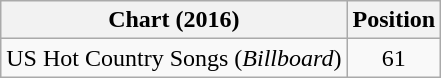<table class="wikitable">
<tr>
<th>Chart (2016)</th>
<th>Position</th>
</tr>
<tr>
<td>US Hot Country Songs (<em>Billboard</em>)</td>
<td align="center">61</td>
</tr>
</table>
